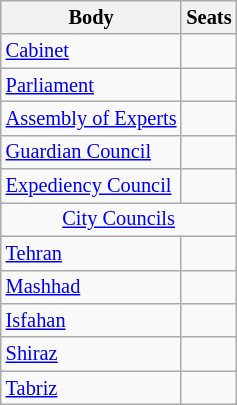<table class="wikitable floatright" style="font-size:85%;text-align:left;">
<tr>
<th>Body</th>
<th>Seats</th>
</tr>
<tr>
<td><a href='#'>Cabinet</a></td>
<td></td>
</tr>
<tr>
<td><a href='#'>Parliament</a></td>
<td></td>
</tr>
<tr>
<td><a href='#'>Assembly of Experts</a></td>
<td></td>
</tr>
<tr>
<td><a href='#'>Guardian Council</a></td>
<td></td>
</tr>
<tr>
<td><a href='#'>Expediency Council</a></td>
<td></td>
</tr>
<tr>
<td align=center colspan="2"><a href='#'>City Councils</a></td>
</tr>
<tr>
<td><a href='#'>Tehran</a></td>
<td></td>
</tr>
<tr>
<td><a href='#'>Mashhad</a></td>
<td></td>
</tr>
<tr>
<td><a href='#'>Isfahan</a></td>
<td></td>
</tr>
<tr>
<td><a href='#'>Shiraz</a></td>
<td></td>
</tr>
<tr>
<td><a href='#'>Tabriz</a></td>
<td></td>
</tr>
</table>
